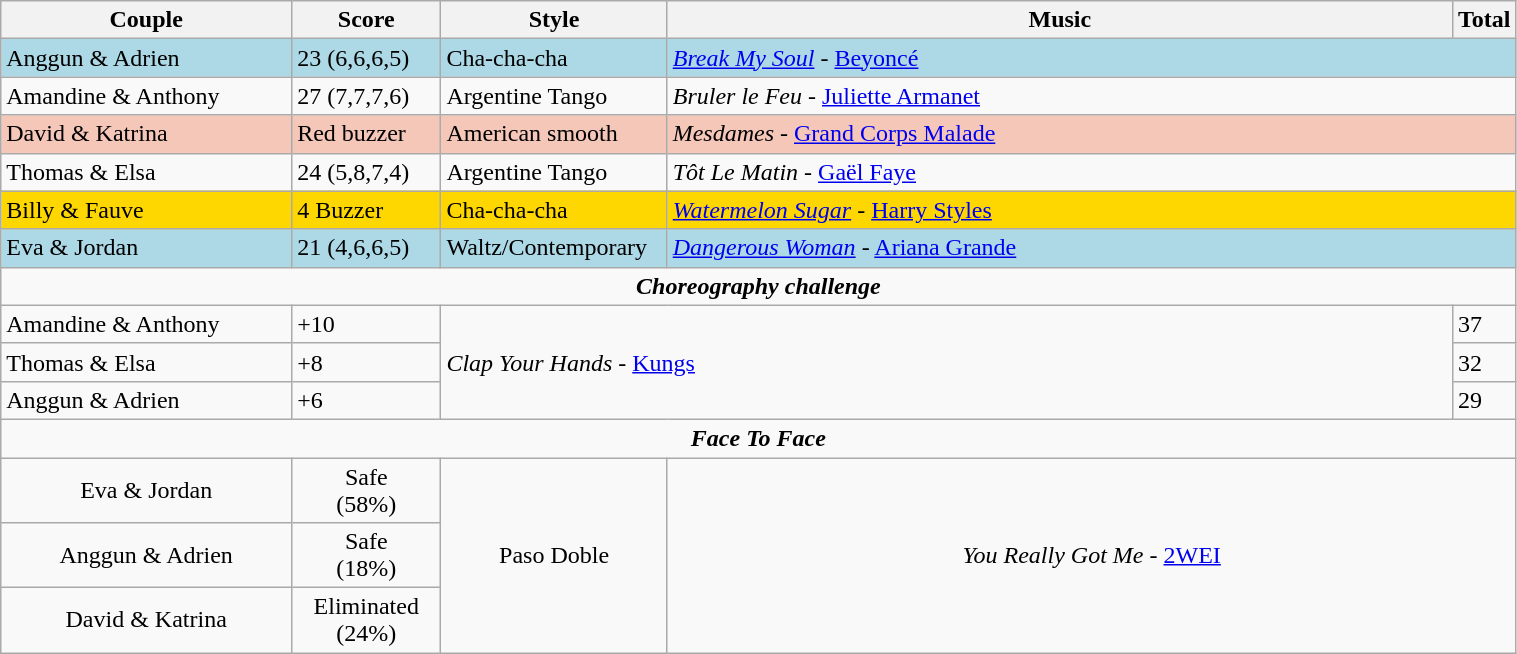<table class="wikitable" style="width:80%;">
<tr>
<th style="width:20%;">Couple</th>
<th style="width:10%;">Score</th>
<th style="width:15%;">Style</th>
<th style="width:60%;">Music</th>
<th style="width:60%;">Total</th>
</tr>
<tr style="background:lightblue;">
<td>Anggun & Adrien</td>
<td>23 (6,6,6,5)</td>
<td>Cha-cha-cha</td>
<td colspan="2"><em><a href='#'>Break My Soul</a></em> - <a href='#'>Beyoncé</a></td>
</tr>
<tr>
<td>Amandine & Anthony</td>
<td>27 (7,7,7,6)</td>
<td>Argentine Tango</td>
<td colspan="2"><em>Bruler le Feu</em> - <a href='#'>Juliette Armanet</a></td>
</tr>
<tr style="background:#f4c7b8;">
<td>David & Katrina</td>
<td>Red buzzer</td>
<td>American smooth</td>
<td colspan="2"><em>Mesdames</em> - <a href='#'>Grand Corps Malade</a></td>
</tr>
<tr>
<td>Thomas & Elsa</td>
<td>24 (5,8,7,4)</td>
<td>Argentine Tango</td>
<td colspan="2"><em>Tôt Le Matin</em> - <a href='#'>Gaël Faye</a></td>
</tr>
<tr style="background:gold;">
<td>Billy & Fauve</td>
<td>4 Buzzer</td>
<td>Cha-cha-cha</td>
<td colspan="2"><em><a href='#'>Watermelon Sugar</a></em> - <a href='#'>Harry Styles</a></td>
</tr>
<tr style="background:lightblue;">
<td>Eva & Jordan</td>
<td>21 (4,6,6,5)</td>
<td>Waltz/Contemporary</td>
<td colspan="2"><em><a href='#'>Dangerous Woman</a></em> - <a href='#'>Ariana Grande</a></td>
</tr>
<tr>
<td colspan=5 style="text-align:center;"><strong><em>Choreography challenge</em></strong></td>
</tr>
<tr style="text-align:left;">
<td>Amandine & Anthony</td>
<td>+10</td>
<td rowspan=3 colspan=2><em>Clap Your Hands</em> - <a href='#'>Kungs</a></td>
<td>37</td>
</tr>
<tr style="text-align:left;">
<td>Thomas & Elsa</td>
<td>+8</td>
<td>32</td>
</tr>
<tr style="text-align:left;">
<td>Anggun & Adrien</td>
<td>+6</td>
<td>29</td>
</tr>
<tr>
<td colspan=5 style="text-align:center;"><strong><em>Face To Face</em></strong></td>
</tr>
<tr style="text-align:center;">
<td>Eva & Jordan</td>
<td>Safe<br>(58%)</td>
<td rowspan=3>Paso Doble</td>
<td rowspan=3 colspan=2><em>You Really Got Me</em> - <a href='#'>2WEI</a></td>
</tr>
<tr style="text-align:center;">
<td>Anggun & Adrien</td>
<td>Safe<br>(18%)</td>
</tr>
<tr style="text-align:center;">
<td>David & Katrina</td>
<td>Eliminated<br>(24%)</td>
</tr>
</table>
